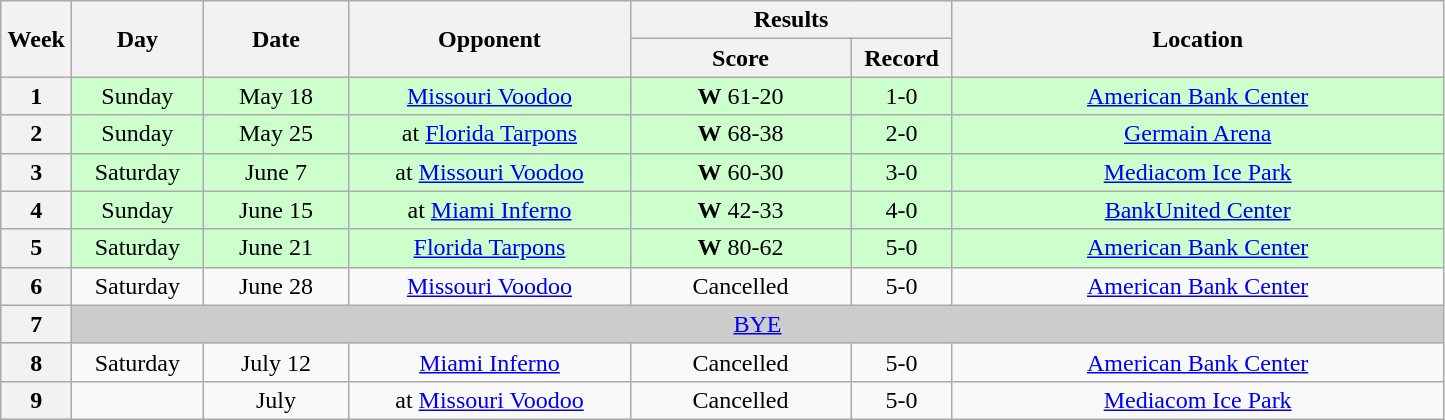<table class="wikitable">
<tr>
<th rowspan="2" width="40">Week</th>
<th rowspan="2" width="80">Day</th>
<th rowspan="2" width="90">Date</th>
<th rowspan="2" width="180">Opponent</th>
<th colspan="2" width="200">Results</th>
<th rowspan="2" width="320">Location</th>
</tr>
<tr>
<th width="140">Score</th>
<th width="60">Record</th>
</tr>
<tr align="center" bgcolor="#CCFFCC">
<th>1</th>
<td>Sunday</td>
<td>May 18</td>
<td><a href='#'>Missouri Voodoo</a></td>
<td><strong>W</strong> 61-20</td>
<td>1-0</td>
<td><a href='#'>American Bank Center</a></td>
</tr>
<tr align="center" bgcolor="#CCFFCC">
<th>2</th>
<td>Sunday</td>
<td>May 25</td>
<td>at <a href='#'>Florida Tarpons</a></td>
<td><strong>W</strong> 68-38</td>
<td>2-0</td>
<td><a href='#'>Germain Arena</a></td>
</tr>
<tr align="center" bgcolor="#CCFFCC">
<th>3</th>
<td>Saturday</td>
<td>June 7</td>
<td>at <a href='#'>Missouri Voodoo</a></td>
<td><strong>W</strong> 60-30</td>
<td>3-0</td>
<td><a href='#'>Mediacom Ice Park</a></td>
</tr>
<tr align="center" bgcolor="#CCFFCC">
<th>4</th>
<td>Sunday</td>
<td>June 15</td>
<td>at <a href='#'>Miami Inferno</a></td>
<td><strong>W</strong> 42-33</td>
<td>4-0</td>
<td><a href='#'>BankUnited Center</a></td>
</tr>
<tr align="center" bgcolor="#CCFFCC">
<th>5</th>
<td>Saturday</td>
<td>June 21</td>
<td><a href='#'>Florida Tarpons</a></td>
<td><strong>W</strong> 80-62</td>
<td>5-0</td>
<td><a href='#'>American Bank Center</a></td>
</tr>
<tr align="center">
<th>6</th>
<td>Saturday</td>
<td>June 28</td>
<td><a href='#'>Missouri Voodoo</a></td>
<td>Cancelled</td>
<td>5-0</td>
<td><a href='#'>American Bank Center</a></td>
</tr>
<tr align="center" bgcolor="#CCCCCC">
<th>7</th>
<td colSpan=6><a href='#'>BYE</a></td>
</tr>
<tr align="center">
<th>8</th>
<td>Saturday</td>
<td>July 12</td>
<td><a href='#'>Miami Inferno</a></td>
<td>Cancelled</td>
<td>5-0</td>
<td><a href='#'>American Bank Center</a></td>
</tr>
<tr align="center">
<th>9</th>
<td></td>
<td>July</td>
<td>at <a href='#'>Missouri Voodoo</a></td>
<td>Cancelled</td>
<td>5-0</td>
<td><a href='#'>Mediacom Ice Park</a></td>
</tr>
</table>
